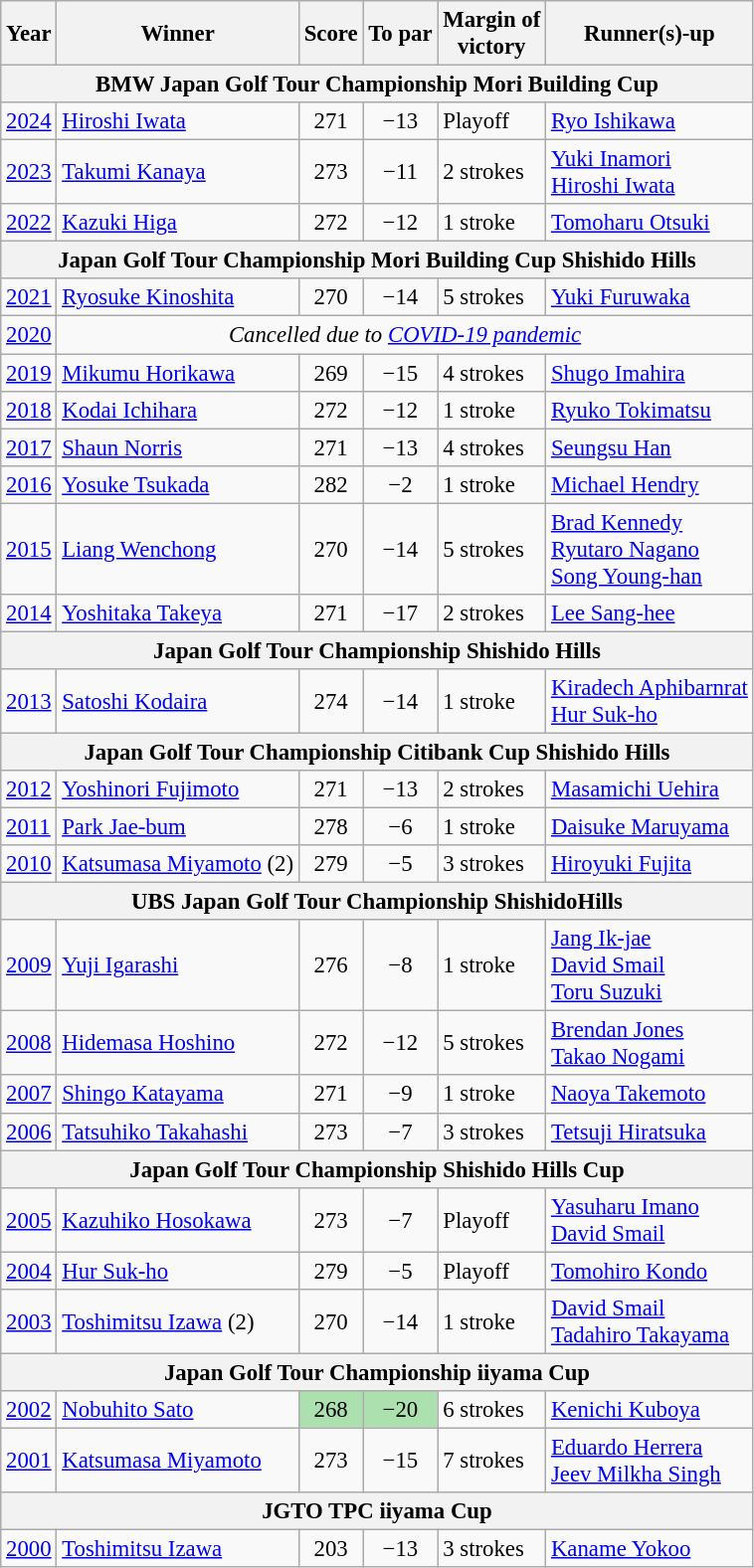<table class=wikitable style="font-size:95%">
<tr>
<th>Year</th>
<th>Winner</th>
<th>Score</th>
<th>To par</th>
<th>Margin of<br>victory</th>
<th>Runner(s)-up</th>
</tr>
<tr>
<th colspan=6>BMW Japan Golf Tour Championship Mori Building Cup</th>
</tr>
<tr>
<td><a href='#'>2024</a></td>
<td> <a href='#'>Hiroshi Iwata</a></td>
<td align=center>271</td>
<td align=center>−13</td>
<td>Playoff</td>
<td> <a href='#'>Ryo Ishikawa</a></td>
</tr>
<tr>
<td><a href='#'>2023</a></td>
<td> <a href='#'>Takumi Kanaya</a></td>
<td align=center>273</td>
<td align=center>−11</td>
<td>2 strokes</td>
<td> <a href='#'>Yuki Inamori</a><br> <a href='#'>Hiroshi Iwata</a></td>
</tr>
<tr>
<td><a href='#'>2022</a></td>
<td> <a href='#'>Kazuki Higa</a></td>
<td align=center>272</td>
<td align=center>−12</td>
<td>1 stroke</td>
<td> <a href='#'>Tomoharu Otsuki</a></td>
</tr>
<tr>
<th colspan=6>Japan Golf Tour Championship Mori Building Cup Shishido Hills</th>
</tr>
<tr>
<td><a href='#'>2021</a></td>
<td> <a href='#'>Ryosuke Kinoshita</a></td>
<td align=center>270</td>
<td align=center>−14</td>
<td>5 strokes</td>
<td> <a href='#'>Yuki Furuwaka</a></td>
</tr>
<tr>
<td><a href='#'>2020</a></td>
<td colspan="5" align=center><em>Cancelled due to <a href='#'>COVID-19 pandemic</a></em></td>
</tr>
<tr>
<td><a href='#'>2019</a></td>
<td> <a href='#'>Mikumu Horikawa</a></td>
<td align=center>269</td>
<td align=center>−15</td>
<td>4 strokes</td>
<td> <a href='#'>Shugo Imahira</a></td>
</tr>
<tr>
<td><a href='#'>2018</a></td>
<td> <a href='#'>Kodai Ichihara</a></td>
<td align=center>272</td>
<td align=center>−12</td>
<td>1 stroke</td>
<td> <a href='#'>Ryuko Tokimatsu</a></td>
</tr>
<tr>
<td><a href='#'>2017</a></td>
<td> <a href='#'>Shaun Norris</a></td>
<td align=center>271</td>
<td align=center>−13</td>
<td>4 strokes</td>
<td> <a href='#'>Seungsu Han</a></td>
</tr>
<tr>
<td><a href='#'>2016</a></td>
<td> <a href='#'>Yosuke Tsukada</a></td>
<td align=center>282</td>
<td align=center>−2</td>
<td>1 stroke</td>
<td> <a href='#'>Michael Hendry</a></td>
</tr>
<tr>
<td><a href='#'>2015</a></td>
<td> <a href='#'>Liang Wenchong</a></td>
<td align=center>270</td>
<td align=center>−14</td>
<td>5 strokes</td>
<td> <a href='#'>Brad Kennedy</a><br> <a href='#'>Ryutaro Nagano</a><br> <a href='#'>Song Young-han</a></td>
</tr>
<tr>
<td><a href='#'>2014</a></td>
<td> <a href='#'>Yoshitaka Takeya</a></td>
<td align=center>271</td>
<td align=center>−17</td>
<td>2 strokes</td>
<td> <a href='#'>Lee Sang-hee</a></td>
</tr>
<tr>
<th colspan=6>Japan Golf Tour Championship Shishido Hills</th>
</tr>
<tr>
<td><a href='#'>2013</a></td>
<td> <a href='#'>Satoshi Kodaira</a></td>
<td align=center>274</td>
<td align=center>−14</td>
<td>1 stroke</td>
<td> <a href='#'>Kiradech Aphibarnrat</a><br> <a href='#'>Hur Suk-ho</a></td>
</tr>
<tr>
<th colspan=6>Japan Golf Tour Championship Citibank Cup Shishido Hills</th>
</tr>
<tr>
<td><a href='#'>2012</a></td>
<td> <a href='#'>Yoshinori Fujimoto</a></td>
<td align=center>271</td>
<td align=center>−13</td>
<td>2 strokes</td>
<td> <a href='#'>Masamichi Uehira</a></td>
</tr>
<tr>
<td><a href='#'>2011</a></td>
<td> <a href='#'>Park Jae-bum</a></td>
<td align=center>278</td>
<td align=center>−6</td>
<td>1 stroke</td>
<td> <a href='#'>Daisuke Maruyama</a></td>
</tr>
<tr>
<td><a href='#'>2010</a></td>
<td> <a href='#'>Katsumasa Miyamoto</a> (2)</td>
<td align=center>279</td>
<td align=center>−5</td>
<td>3 strokes</td>
<td> <a href='#'>Hiroyuki Fujita</a></td>
</tr>
<tr>
<th colspan=6>UBS Japan Golf Tour Championship ShishidoHills</th>
</tr>
<tr>
<td><a href='#'>2009</a></td>
<td> <a href='#'>Yuji Igarashi</a></td>
<td align=center>276</td>
<td align=center>−8</td>
<td>1 stroke</td>
<td> <a href='#'>Jang Ik-jae</a><br> <a href='#'>David Smail</a><br> <a href='#'>Toru Suzuki</a></td>
</tr>
<tr>
<td><a href='#'>2008</a></td>
<td> <a href='#'>Hidemasa Hoshino</a></td>
<td align=center>272</td>
<td align=center>−12</td>
<td>5 strokes</td>
<td> <a href='#'>Brendan Jones</a><br> <a href='#'>Takao Nogami</a></td>
</tr>
<tr>
<td><a href='#'>2007</a></td>
<td> <a href='#'>Shingo Katayama</a></td>
<td align=center>271</td>
<td align=center>−9</td>
<td>1 stroke</td>
<td> <a href='#'>Naoya Takemoto</a></td>
</tr>
<tr>
<td><a href='#'>2006</a></td>
<td> <a href='#'>Tatsuhiko Takahashi</a></td>
<td align=center>273</td>
<td align=center>−7</td>
<td>3 strokes</td>
<td> <a href='#'>Tetsuji Hiratsuka</a></td>
</tr>
<tr>
<th colspan=6>Japan Golf Tour Championship Shishido Hills Cup</th>
</tr>
<tr>
<td><a href='#'>2005</a></td>
<td> <a href='#'>Kazuhiko Hosokawa</a></td>
<td align=center>273</td>
<td align=center>−7</td>
<td>Playoff</td>
<td> <a href='#'>Yasuharu Imano</a><br> <a href='#'>David Smail</a></td>
</tr>
<tr>
<td><a href='#'>2004</a></td>
<td> <a href='#'>Hur Suk-ho</a></td>
<td align=center>279</td>
<td align=center>−5</td>
<td>Playoff</td>
<td> <a href='#'>Tomohiro Kondo</a></td>
</tr>
<tr>
<td><a href='#'>2003</a></td>
<td> <a href='#'>Toshimitsu Izawa</a> (2)</td>
<td align=center>270</td>
<td align=center>−14</td>
<td>1 stroke</td>
<td> <a href='#'>David Smail</a><br> <a href='#'>Tadahiro Takayama</a></td>
</tr>
<tr>
<th colspan=6>Japan Golf Tour Championship iiyama Cup</th>
</tr>
<tr>
<td><a href='#'>2002</a></td>
<td> <a href='#'>Nobuhito Sato</a></td>
<td style="text-align: center; background: #ACE1AF">268</td>
<td style="text-align: center; background: #ACE1AF">−20</td>
<td>6 strokes</td>
<td> <a href='#'>Kenichi Kuboya</a></td>
</tr>
<tr |>
<td><a href='#'>2001</a></td>
<td> <a href='#'>Katsumasa Miyamoto</a></td>
<td align=center>273</td>
<td align=center>−15</td>
<td>7 strokes</td>
<td> <a href='#'>Eduardo Herrera</a><br> <a href='#'>Jeev Milkha Singh</a></td>
</tr>
<tr>
<th colspan=6>JGTO TPC iiyama Cup</th>
</tr>
<tr>
<td><a href='#'>2000</a></td>
<td> <a href='#'>Toshimitsu Izawa</a></td>
<td align=center>203</td>
<td align=center>−13</td>
<td>3 strokes</td>
<td> <a href='#'>Kaname Yokoo</a></td>
</tr>
</table>
